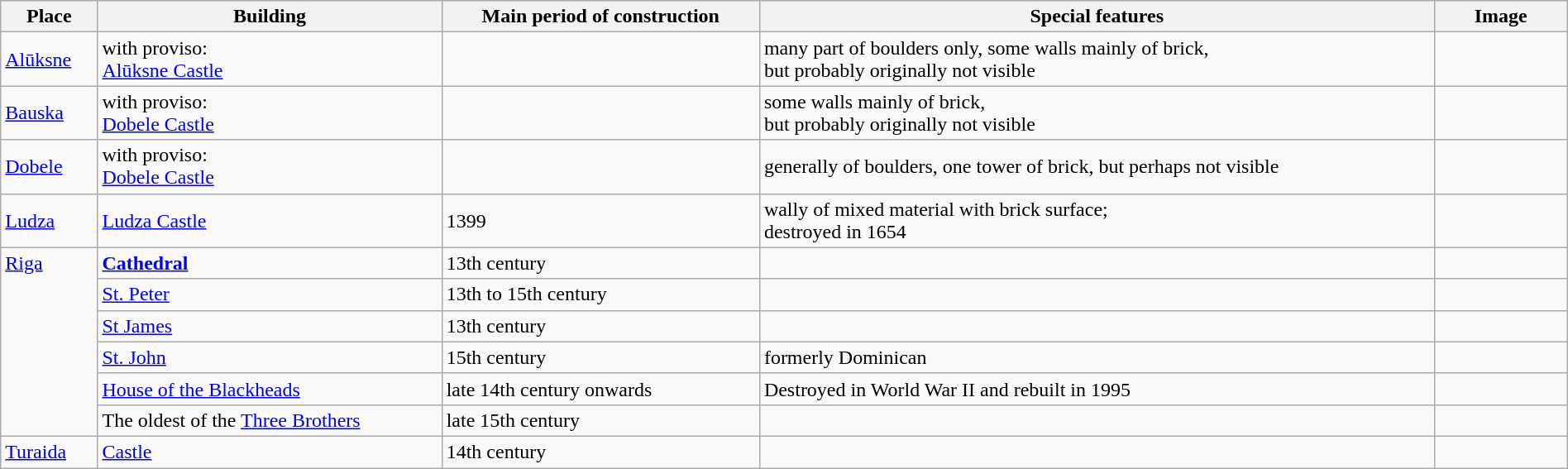<table class="wikitable"  style="border:2px; width:100%;">
<tr>
<th>Place</th>
<th>Building</th>
<th>Main period of construction</th>
<th>Special features</th>
<th 100px>Image</th>
</tr>
<tr>
<td><a href='#'>Alūksne</a></td>
<td>with proviso:<br><a href='#'>Alūksne Castle</a></td>
<td></td>
<td>many part of boulders only, some walls mainly of brick,<br>but probably originally not visible</td>
<td></td>
</tr>
<tr>
<td><a href='#'>Bauska</a></td>
<td>with proviso:<br><a href='#'>Dobele Castle</a></td>
<td></td>
<td>some walls mainly of brick,<br>but probably originally not visible</td>
<td></td>
</tr>
<tr>
<td><a href='#'>Dobele</a></td>
<td>with proviso:<br><a href='#'>Dobele Castle</a></td>
<td></td>
<td>generally of boulders, one tower of brick, but perhaps not visible</td>
<td></td>
</tr>
<tr>
<td><a href='#'>Ludza</a></td>
<td><a href='#'>Ludza Castle</a></td>
<td>1399</td>
<td>wally of mixed material with brick surface;<br>destroyed in 1654</td>
<td></td>
</tr>
<tr>
<td style="vertical-align:top;" rowspan="6"><a href='#'>Riga</a></td>
<td><strong><a href='#'>Cathedral</a></strong></td>
<td>13th century</td>
<td></td>
<td style="width:100px;"></td>
</tr>
<tr>
<td><a href='#'>St. Peter</a></td>
<td>13th to 15th century</td>
<td></td>
<td></td>
</tr>
<tr>
<td><a href='#'>St James</a></td>
<td>13th century</td>
<td></td>
<td></td>
</tr>
<tr>
<td><a href='#'>St. John</a></td>
<td>15th century</td>
<td>formerly Dominican</td>
<td></td>
</tr>
<tr>
<td><a href='#'>House of the Blackheads</a></td>
<td>late 14th century onwards</td>
<td>Destroyed in World War II and rebuilt in 1995</td>
<td></td>
</tr>
<tr>
<td>The oldest of the <a href='#'>Three Brothers</a></td>
<td>late 15th century</td>
<td></td>
<td></td>
</tr>
<tr>
<td><a href='#'>Turaida</a></td>
<td><a href='#'>Castle</a></td>
<td>14th century</td>
<td></td>
<td></td>
</tr>
</table>
